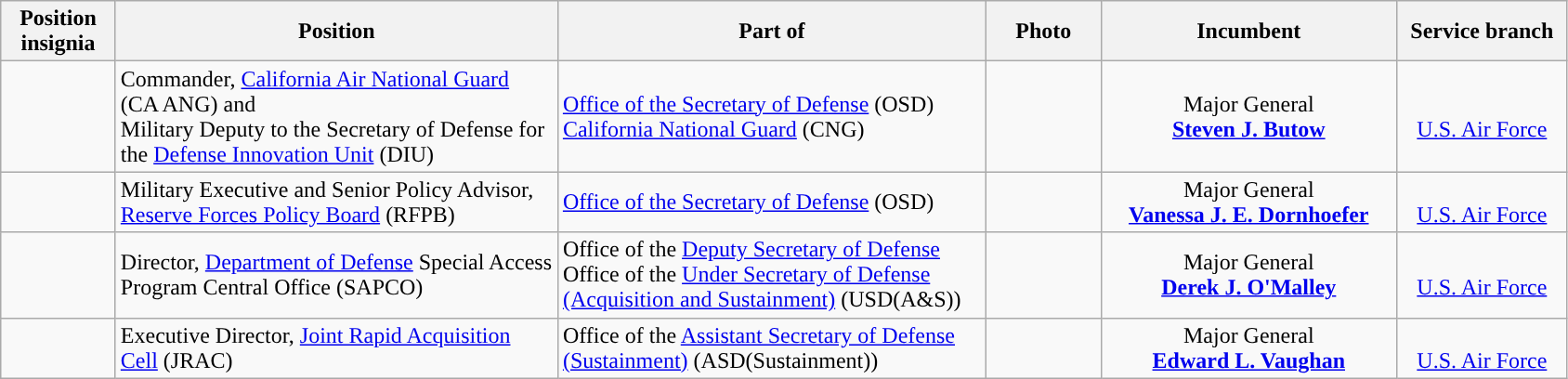<table class="wikitable">
<tr>
<th width="75" style="text-align:center">Position insignia</th>
<th width="310" style="text-align:center">Position</th>
<th width="300" style="text-align:center">Part of</th>
<th width="75" style="text-align:center">Photo</th>
<th width="205" style="text-align:center">Incumbent</th>
<th width="115" style="text-align:center">Service branch</th>
</tr>
<tr>
<td> </td>
<td>Commander, <a href='#'>California Air National Guard</a> (CA ANG) and<br>Military Deputy to the Secretary of Defense for the <a href='#'>Defense Innovation Unit</a> (DIU)</td>
<td> <a href='#'>Office of the Secretary of Defense</a> (OSD)<br> <a href='#'>California National Guard</a> (CNG)</td>
<td></td>
<td style="text-align:center">Major General<br><strong><a href='#'>Steven J. Butow</a></strong></td>
<td style="text-align:center"><br><a href='#'>U.S. Air Force</a></td>
</tr>
<tr>
<td></td>
<td>Military Executive and Senior Policy Advisor, <a href='#'>Reserve Forces Policy Board</a> (RFPB)</td>
<td> <a href='#'>Office of the Secretary of Defense</a> (OSD)</td>
<td></td>
<td style="text-align:center">Major General<br><strong><a href='#'>Vanessa J. E. Dornhoefer</a></strong></td>
<td style="text-align:center"><br><a href='#'>U.S. Air Force</a></td>
</tr>
<tr>
<td></td>
<td>Director, <a href='#'>Department of Defense</a> Special Access Program Central Office (SAPCO)</td>
<td> Office of the <a href='#'>Deputy Secretary of Defense</a><br> Office of the <a href='#'>Under Secretary of Defense (Acquisition and Sustainment)</a> (USD(A&S))</td>
<td></td>
<td style="text-align:center">Major General<br><strong><a href='#'>Derek J. O'Malley</a></strong></td>
<td style="text-align:center"><br><a href='#'>U.S. Air Force</a></td>
</tr>
<tr>
<td></td>
<td>Executive Director, <a href='#'>Joint Rapid Acquisition Cell</a> (JRAC)</td>
<td> Office of the <a href='#'>Assistant Secretary of Defense (Sustainment)</a> (ASD(Sustainment))</td>
<td></td>
<td style="text-align:center">Major General<br><strong><a href='#'>Edward L. Vaughan</a></strong></td>
<td style="text-align:center"><br><a href='#'>U.S. Air Force</a></td>
</tr>
</table>
